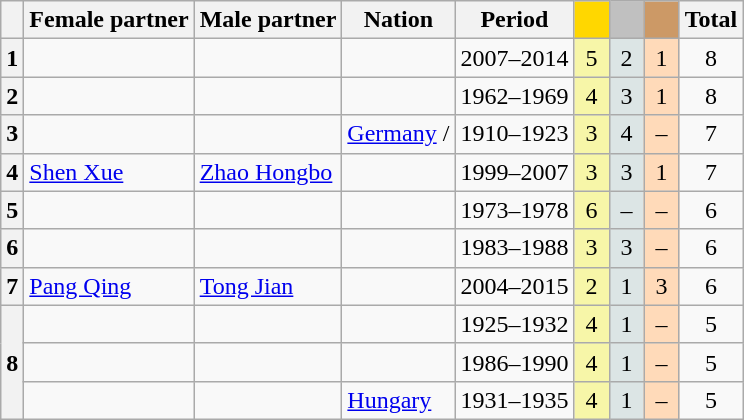<table class="wikitable sortable" style="text-align:center">
<tr>
<th scope="col"></th>
<th scope="col">Female partner</th>
<th scope="col">Male partner</th>
<th scope="col">Nation</th>
<th scope="col" class="unsortable">Period</th>
<th scope="col" style="width:1em; background-color:gold"></th>
<th scope="col" style="width:1em;background-color:silver"></th>
<th scope="col" style="width:1em;background-color:#CC9966"></th>
<th scope="col">Total</th>
</tr>
<tr>
<th scope=row>1</th>
<td align="left"></td>
<td align="left"></td>
<td align="left"></td>
<td>2007–2014</td>
<td bgcolor="#F7F6A8">5</td>
<td bgcolor="#DCE5E5">2</td>
<td bgcolor="#FFDAB9">1</td>
<td>8</td>
</tr>
<tr>
<th scope=row>2</th>
<td align="left"></td>
<td align="left"></td>
<td align="left"></td>
<td>1962–1969</td>
<td bgcolor="#F7F6A8">4</td>
<td bgcolor="#DCE5E5">3</td>
<td bgcolor="#FFDAB9">1</td>
<td>8</td>
</tr>
<tr>
<th scope=row>3</th>
<td align="left"></td>
<td align="left"></td>
<td align="left" data-sort-value="Finland"> <a href='#'>Germany</a> / <br></td>
<td>1910–1923</td>
<td bgcolor="#F7F6A8">3</td>
<td bgcolor="#DCE5E5">4</td>
<td bgcolor="#FFDAB9">–</td>
<td>7</td>
</tr>
<tr>
<th scope=row>4</th>
<td align="left"><a href='#'>Shen Xue</a></td>
<td align="left"><a href='#'>Zhao Hongbo</a></td>
<td align="left"></td>
<td>1999–2007</td>
<td bgcolor="#F7F6A8">3</td>
<td bgcolor="#DCE5E5">3</td>
<td bgcolor="#FFDAB9">1</td>
<td>7</td>
</tr>
<tr>
<th scope=row>5</th>
<td align="left"></td>
<td align="left"></td>
<td align="left"></td>
<td>1973–1978</td>
<td bgcolor="#F7F6A8">6</td>
<td bgcolor="#DCE5E5">–</td>
<td bgcolor="#FFDAB9">–</td>
<td>6</td>
</tr>
<tr>
<th scope=row>6</th>
<td align="left"></td>
<td align="left"></td>
<td align="left"></td>
<td>1983–1988</td>
<td bgcolor="#F7F6A8">3</td>
<td bgcolor="#DCE5E5">3</td>
<td bgcolor="#FFDAB9">–</td>
<td>6</td>
</tr>
<tr>
<th scope=row>7</th>
<td align="left"><a href='#'>Pang Qing</a></td>
<td align="left"><a href='#'>Tong Jian</a></td>
<td align="left"></td>
<td>2004–2015</td>
<td bgcolor="#F7F6A8">2</td>
<td bgcolor="#DCE5E5">1</td>
<td bgcolor="#FFDAB9">3</td>
<td>6</td>
</tr>
<tr>
<th scope=row rowspan="3">8</th>
<td align="left"></td>
<td align="left"></td>
<td align="left"></td>
<td>1925–1932</td>
<td bgcolor="#F7F6A8">4</td>
<td bgcolor="#DCE5E5">1</td>
<td bgcolor="#FFDAB9">–</td>
<td>5</td>
</tr>
<tr>
<td align="left"></td>
<td align="left"></td>
<td align="left"></td>
<td>1986–1990</td>
<td bgcolor="#F7F6A8">4</td>
<td bgcolor="#DCE5E5">1</td>
<td bgcolor="#FFDAB9">–</td>
<td>5</td>
</tr>
<tr>
<td align="left"></td>
<td align="left"></td>
<td align="left"> <a href='#'>Hungary</a></td>
<td>1931–1935</td>
<td bgcolor="#F7F6A8">4</td>
<td bgcolor="#DCE5E5">1</td>
<td bgcolor="#FFDAB9">–</td>
<td>5</td>
</tr>
</table>
